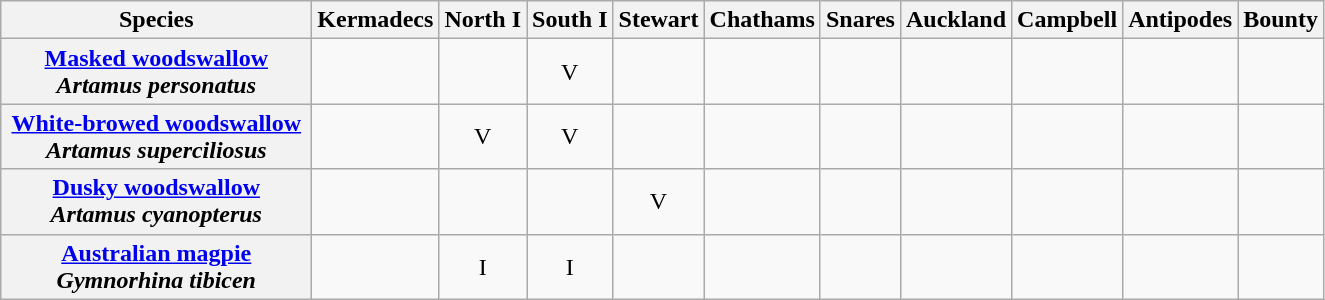<table class="wikitable" style="text-align:center">
<tr>
<th width="200">Species</th>
<th>Kermadecs</th>
<th>North I</th>
<th>South I</th>
<th>Stewart</th>
<th>Chathams</th>
<th>Snares</th>
<th>Auckland</th>
<th>Campbell</th>
<th>Antipodes</th>
<th>Bounty</th>
</tr>
<tr>
<th><a href='#'>Masked woodswallow</a><br><em>Artamus personatus</em></th>
<td></td>
<td></td>
<td>V</td>
<td></td>
<td></td>
<td></td>
<td></td>
<td></td>
<td></td>
<td></td>
</tr>
<tr>
<th><a href='#'>White-browed woodswallow</a><br><em>Artamus superciliosus</em></th>
<td></td>
<td>V</td>
<td>V</td>
<td></td>
<td></td>
<td></td>
<td></td>
<td></td>
<td></td>
<td></td>
</tr>
<tr>
<th><a href='#'>Dusky woodswallow</a><br><em>Artamus cyanopterus</em></th>
<td></td>
<td></td>
<td></td>
<td>V</td>
<td></td>
<td></td>
<td></td>
<td></td>
<td></td>
<td></td>
</tr>
<tr>
<th><a href='#'>Australian magpie</a><br><em>Gymnorhina tibicen</em></th>
<td></td>
<td>I</td>
<td>I</td>
<td></td>
<td></td>
<td></td>
<td></td>
<td></td>
<td></td>
<td></td>
</tr>
</table>
